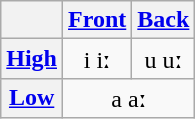<table class="wikitable IPA" style="text-align:center">
<tr>
<th></th>
<th><a href='#'>Front</a></th>
<th><a href='#'>Back</a></th>
</tr>
<tr>
<th><a href='#'>High</a></th>
<td>i iː</td>
<td>u uː</td>
</tr>
<tr>
<th><a href='#'>Low</a></th>
<td colspan="2">a aː</td>
</tr>
</table>
